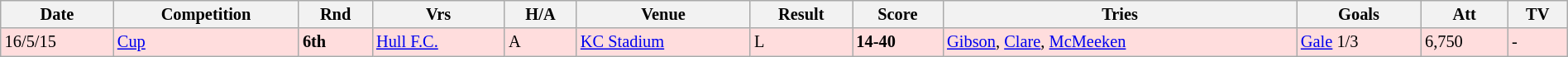<table class="wikitable"  style="font-size:85%; width:100%;">
<tr>
<th>Date</th>
<th>Competition</th>
<th>Rnd</th>
<th>Vrs</th>
<th>H/A</th>
<th>Venue</th>
<th>Result</th>
<th>Score</th>
<th>Tries</th>
<th>Goals</th>
<th>Att</th>
<th>TV</th>
</tr>
<tr style="background:#fdd; width:20px;"| >
<td>16/5/15</td>
<td><a href='#'>Cup</a></td>
<td><strong>6th</strong></td>
<td><a href='#'>Hull F.C.</a></td>
<td>A</td>
<td><a href='#'>KC Stadium</a></td>
<td>L</td>
<td><strong>14-40</strong></td>
<td><a href='#'>Gibson</a>, <a href='#'>Clare</a>, <a href='#'>McMeeken</a></td>
<td><a href='#'>Gale</a> 1/3</td>
<td>6,750</td>
<td>-</td>
</tr>
</table>
